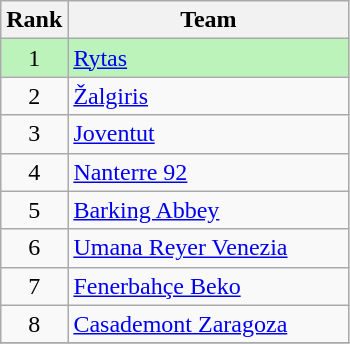<table class="wikitable">
<tr>
<th>Rank</th>
<th style="width:180px;">Team</th>
</tr>
<tr style="background:#bbf3bb;">
<td align=center>1</td>
<td> <a href='#'>Rytas</a></td>
</tr>
<tr>
<td align=center>2</td>
<td> <a href='#'>Žalgiris</a></td>
</tr>
<tr>
<td align=center>3</td>
<td> <a href='#'>Joventut</a></td>
</tr>
<tr>
<td align=center>4</td>
<td> <a href='#'>Nanterre 92</a></td>
</tr>
<tr>
<td align=center>5</td>
<td> <a href='#'>Barking Abbey</a></td>
</tr>
<tr>
<td align=center>6</td>
<td> <a href='#'>Umana Reyer Venezia</a></td>
</tr>
<tr>
<td align=center>7</td>
<td> <a href='#'>Fenerbahçe Beko</a></td>
</tr>
<tr>
<td align=center>8</td>
<td> <a href='#'>Casademont Zaragoza</a></td>
</tr>
<tr>
</tr>
</table>
